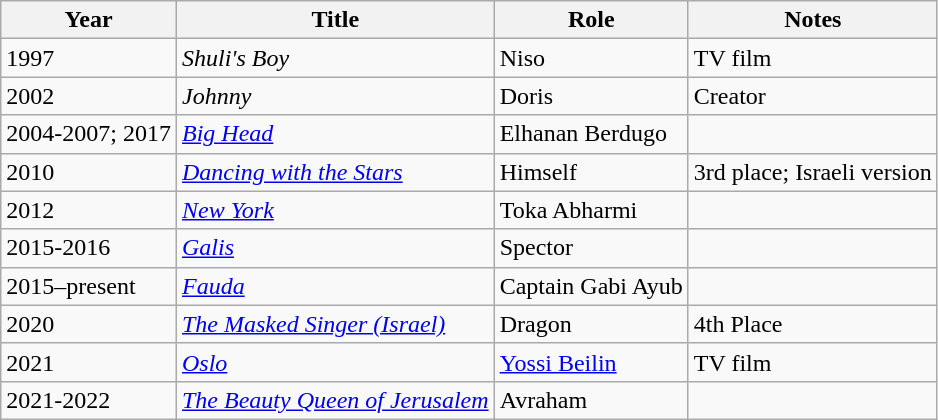<table class="wikitable">
<tr>
<th>Year</th>
<th>Title</th>
<th>Role</th>
<th>Notes</th>
</tr>
<tr>
<td>1997</td>
<td><em>Shuli's Boy</em></td>
<td>Niso</td>
<td>TV film</td>
</tr>
<tr>
<td>2002</td>
<td><em>Johnny</em></td>
<td>Doris</td>
<td>Creator</td>
</tr>
<tr>
<td>2004-2007; 2017</td>
<td><a href='#'><em>Big Head</em></a></td>
<td>Elhanan Berdugo</td>
<td></td>
</tr>
<tr>
<td>2010</td>
<td><em><a href='#'>Dancing with the Stars</a></em></td>
<td>Himself</td>
<td>3rd place; Israeli version</td>
</tr>
<tr>
<td>2012</td>
<td><a href='#'><em>New York</em></a></td>
<td>Toka Abharmi</td>
<td></td>
</tr>
<tr>
<td>2015-2016</td>
<td><a href='#'><em>Galis</em></a></td>
<td>Spector</td>
<td></td>
</tr>
<tr>
<td>2015–present</td>
<td><em><a href='#'>Fauda</a></em></td>
<td>Captain Gabi Ayub</td>
<td></td>
</tr>
<tr>
<td>2020</td>
<td><em><a href='#'>The Masked Singer (Israel)</a></em></td>
<td>Dragon</td>
<td>4th Place</td>
</tr>
<tr>
<td>2021</td>
<td><em><a href='#'>Oslo</a></em></td>
<td><a href='#'>Yossi Beilin</a></td>
<td>TV film</td>
</tr>
<tr>
<td>2021-2022</td>
<td><em><a href='#'>The Beauty Queen of Jerusalem</a></em></td>
<td>Avraham</td>
<td></td>
</tr>
</table>
